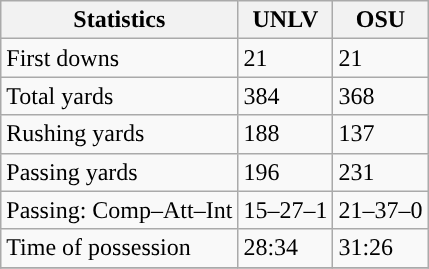<table class="wikitable" style="float: left;">
<tr>
<th>Statistics</th>
<th>UNLV</th>
<th>OSU</th>
</tr>
<tr>
<td>First downs</td>
<td>21</td>
<td>21</td>
</tr>
<tr>
<td>Total yards</td>
<td>384</td>
<td>368</td>
</tr>
<tr>
<td>Rushing yards</td>
<td>188</td>
<td>137</td>
</tr>
<tr>
<td>Passing yards</td>
<td>196</td>
<td>231</td>
</tr>
<tr>
<td>Passing: Comp–Att–Int</td>
<td>15–27–1</td>
<td>21–37–0</td>
</tr>
<tr>
<td>Time of possession</td>
<td>28:34</td>
<td>31:26</td>
</tr>
<tr>
</tr>
</table>
